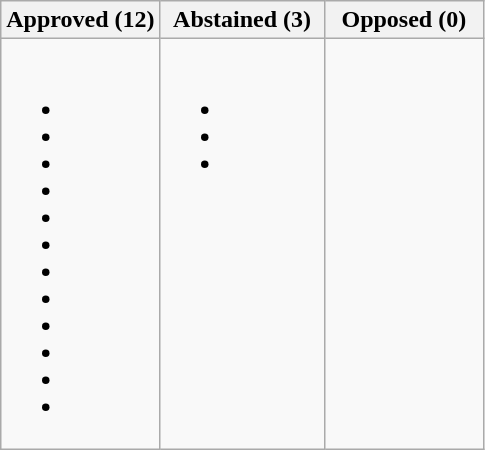<table class=wikitable>
<tr>
<th width="33%">Approved (12)</th>
<th width="34%">Abstained (3)</th>
<th width="33%">Opposed (0)</th>
</tr>
<tr valign=top>
<td><br><ul><li></li><li></li><li><strong></strong></li><li></li><li><strong></strong></li><li></li><li></li><li></li><li></li><li></li><li></li><li></li></ul></td>
<td><br><ul><li><strong></strong></li><li><strong></strong></li><li><strong></strong></li></ul></td>
<td></td>
</tr>
</table>
